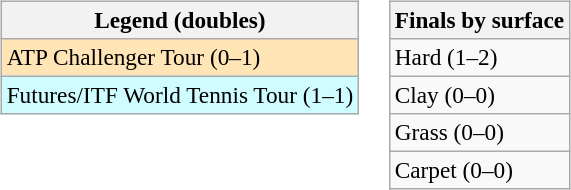<table>
<tr valign=top>
<td><br><table class=wikitable style=font-size:97%>
<tr>
<th>Legend (doubles)</th>
</tr>
<tr bgcolor=moccasin>
<td>ATP Challenger Tour (0–1)</td>
</tr>
<tr bgcolor=cffcff>
<td>Futures/ITF World Tennis Tour (1–1)</td>
</tr>
</table>
</td>
<td><br><table class=wikitable style=font-size:97%>
<tr>
<th>Finals by surface</th>
</tr>
<tr>
<td>Hard (1–2)</td>
</tr>
<tr>
<td>Clay (0–0)</td>
</tr>
<tr>
<td>Grass (0–0)</td>
</tr>
<tr>
<td>Carpet (0–0)</td>
</tr>
</table>
</td>
</tr>
</table>
